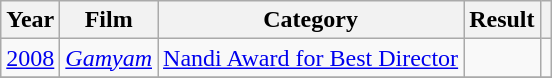<table class="wikitable sortable">
<tr>
<th>Year</th>
<th>Film</th>
<th>Category</th>
<th>Result</th>
<th class="unsortable"></th>
</tr>
<tr>
<td style="text-align:center;"><a href='#'>2008</a></td>
<td style="text-align:center;"><em><a href='#'>Gamyam</a></em></td>
<td style="text-align:center;"><a href='#'>Nandi Award for Best Director</a></td>
<td></td>
<td></td>
</tr>
<tr>
</tr>
</table>
